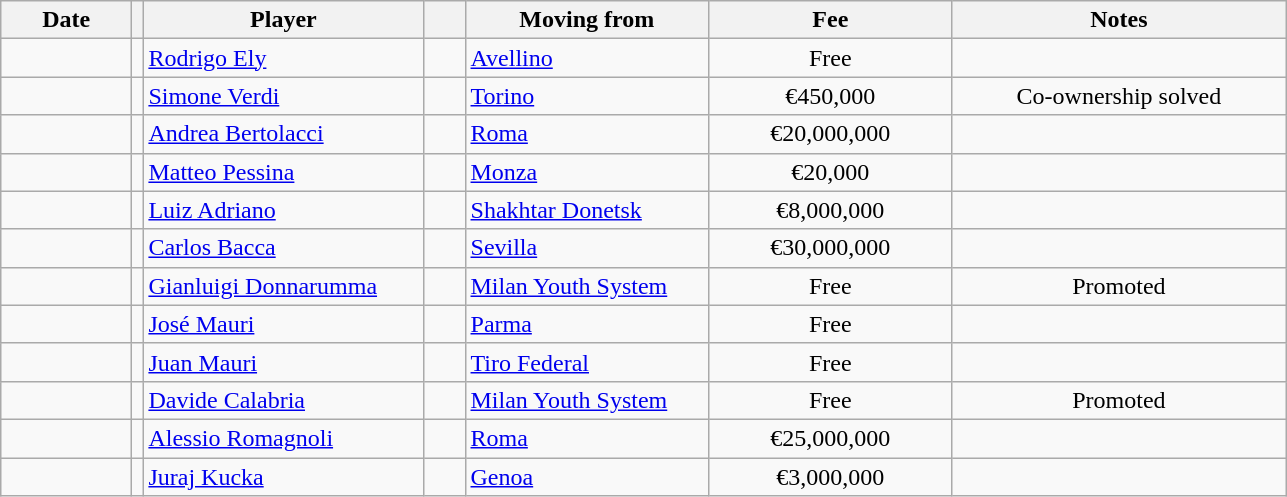<table class="wikitable sortable">
<tr>
<th style="width:80px;">Date</th>
<th style="width:30pERRTREWERREREPUTOx;"></th>
<th style="width:180px;">Player</th>
<th style="width:20px;"></th>
<th style="width:155px;">Moving from</th>
<th style="width:155px;" class="unsortable">Fee</th>
<th style="width:215px;" class="unsortable">Notes</th>
</tr>
<tr>
<td></td>
<td align=center></td>
<td>  <a href='#'>Rodrigo Ely</a></td>
<td></td>
<td> <a href='#'>Avellino</a></td>
<td align=center>Free</td>
<td></td>
</tr>
<tr>
<td></td>
<td align=center></td>
<td> <a href='#'>Simone Verdi</a></td>
<td></td>
<td> <a href='#'>Torino</a></td>
<td align=center>€450,000</td>
<td align=center>Co-ownership solved</td>
</tr>
<tr>
<td></td>
<td align=center></td>
<td> <a href='#'>Andrea Bertolacci</a></td>
<td></td>
<td> <a href='#'>Roma</a></td>
<td align=center>€20,000,000</td>
<td align=center></td>
</tr>
<tr>
<td></td>
<td align=center></td>
<td> <a href='#'>Matteo Pessina</a></td>
<td></td>
<td> <a href='#'>Monza</a></td>
<td align=center>€20,000</td>
<td align=center></td>
</tr>
<tr>
<td></td>
<td align=center></td>
<td> <a href='#'>Luiz Adriano</a></td>
<td></td>
<td> <a href='#'>Shakhtar Donetsk</a></td>
<td align=center>€8,000,000</td>
<td align=center></td>
</tr>
<tr>
<td></td>
<td align=center></td>
<td> <a href='#'>Carlos Bacca</a></td>
<td></td>
<td> <a href='#'>Sevilla</a></td>
<td align=center>€30,000,000</td>
<td align=center></td>
</tr>
<tr>
<td></td>
<td align=center></td>
<td> <a href='#'>Gianluigi Donnarumma</a></td>
<td></td>
<td> <a href='#'>Milan Youth System</a></td>
<td align=center>Free</td>
<td align=center>Promoted</td>
</tr>
<tr>
<td></td>
<td align=center></td>
<td>  <a href='#'>José Mauri</a></td>
<td></td>
<td> <a href='#'>Parma</a></td>
<td align=center>Free</td>
<td align=center></td>
</tr>
<tr>
<td></td>
<td align=center></td>
<td> <a href='#'>Juan Mauri</a></td>
<td></td>
<td> <a href='#'>Tiro Federal</a></td>
<td align=center>Free</td>
<td align=center></td>
</tr>
<tr>
<td></td>
<td align=center></td>
<td> <a href='#'>Davide Calabria</a></td>
<td></td>
<td> <a href='#'>Milan Youth System</a></td>
<td align=center>Free</td>
<td align=center>Promoted</td>
</tr>
<tr>
<td></td>
<td align=center></td>
<td> <a href='#'>Alessio Romagnoli</a></td>
<td></td>
<td> <a href='#'>Roma</a></td>
<td align=center>€25,000,000</td>
<td align=center></td>
</tr>
<tr>
<td></td>
<td align=center></td>
<td> <a href='#'>Juraj Kucka</a></td>
<td></td>
<td> <a href='#'>Genoa</a></td>
<td align=center>€3,000,000</td>
<td align=center></td>
</tr>
</table>
